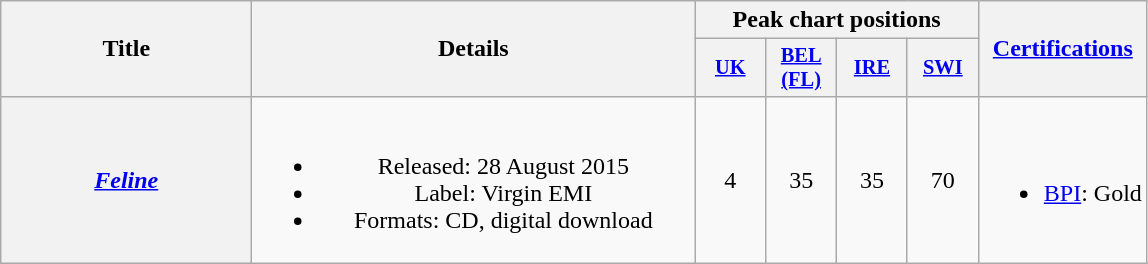<table class="wikitable plainrowheaders" style="text-align:center;">
<tr>
<th scope="col" rowspan="2" style="width:10em;">Title</th>
<th scope="col" rowspan="2" style="width:18em;">Details</th>
<th scope="col" colspan="4">Peak chart positions</th>
<th scope="col" rowspan="2"><a href='#'>Certifications</a></th>
</tr>
<tr>
<th scope="col" style="width:3em;font-size:85%;"><a href='#'>UK</a><br></th>
<th scope="col" style="width:3em;font-size:85%;"><a href='#'>BEL (FL)</a><br></th>
<th scope="col" style="width:3em;font-size:85%;"><a href='#'>IRE</a><br></th>
<th scope="col" style="width:3em;font-size:85%;"><a href='#'>SWI</a><br></th>
</tr>
<tr>
<th scope="row"><em><a href='#'>Feline</a></em></th>
<td><br><ul><li>Released: 28 August 2015</li><li>Label: Virgin EMI</li><li>Formats: CD, digital download</li></ul></td>
<td>4</td>
<td>35</td>
<td>35</td>
<td>70</td>
<td><br><ul><li><a href='#'>BPI</a>: Gold</li></ul></td>
</tr>
</table>
